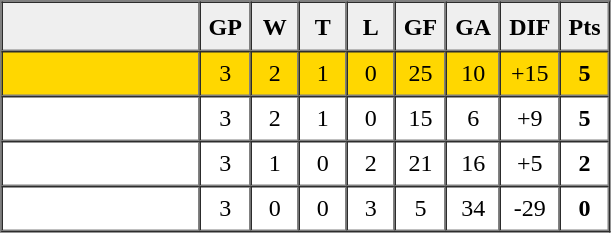<table border=1 cellpadding=5 cellspacing=0>
<tr>
<th bgcolor="#efefef" width="120">　</th>
<th bgcolor="#efefef" width="20">GP</th>
<th bgcolor="#efefef" width="20">W</th>
<th bgcolor="#efefef" width="20">T</th>
<th bgcolor="#efefef" width="20">L</th>
<th bgcolor="#efefef" width="20">GF</th>
<th bgcolor="#efefef" width="20">GA</th>
<th bgcolor="#efefef" width="20">DIF</th>
<th bgcolor="#efefef" width="20">Pts</th>
</tr>
<tr align=center bgcolor= gold>
<td align=left><strong></strong></td>
<td>3</td>
<td>2</td>
<td>1</td>
<td>0</td>
<td>25</td>
<td>10</td>
<td>+15</td>
<td><strong>5</strong></td>
</tr>
<tr align=center>
<td align=left></td>
<td>3</td>
<td>2</td>
<td>1</td>
<td>0</td>
<td>15</td>
<td>6</td>
<td>+9</td>
<td><strong>5</strong></td>
</tr>
<tr align=center>
<td align=left></td>
<td>3</td>
<td>1</td>
<td>0</td>
<td>2</td>
<td>21</td>
<td>16</td>
<td>+5</td>
<td><strong>2</strong></td>
</tr>
<tr align=center>
<td align=left></td>
<td>3</td>
<td>0</td>
<td>0</td>
<td>3</td>
<td>5</td>
<td>34</td>
<td>-29</td>
<td><strong>0</strong></td>
</tr>
</table>
